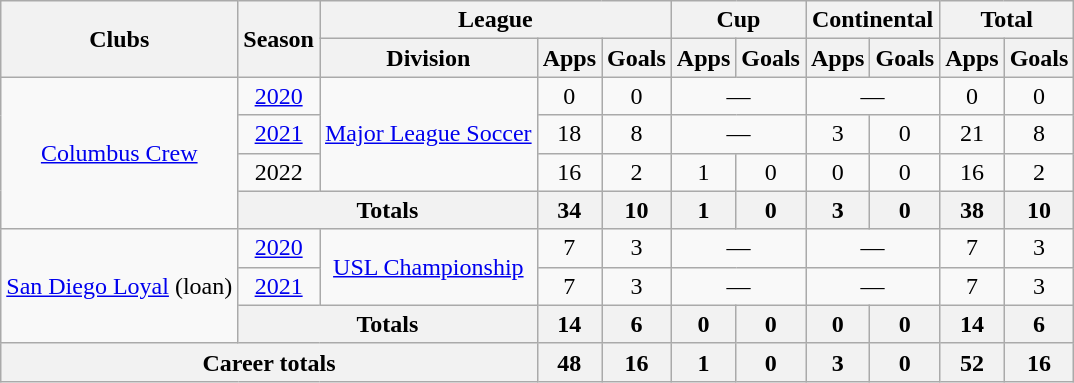<table class="wikitable" style="text-align: center;">
<tr>
<th rowspan="2">Clubs</th>
<th rowspan="2">Season</th>
<th colspan="3">League</th>
<th colspan="2">Cup</th>
<th colspan="2">Continental</th>
<th colspan="2">Total</th>
</tr>
<tr>
<th>Division</th>
<th>Apps</th>
<th>Goals</th>
<th>Apps</th>
<th>Goals</th>
<th>Apps</th>
<th>Goals</th>
<th>Apps</th>
<th>Goals</th>
</tr>
<tr>
<td rowspan="4"><a href='#'>Columbus Crew</a></td>
<td><a href='#'>2020</a></td>
<td rowspan="3"><a href='#'>Major League Soccer</a></td>
<td>0</td>
<td>0</td>
<td colspan="2">—</td>
<td colspan="2">—</td>
<td>0</td>
<td>0</td>
</tr>
<tr>
<td><a href='#'>2021</a></td>
<td>18</td>
<td>8</td>
<td colspan="2">—</td>
<td>3</td>
<td>0</td>
<td>21</td>
<td>8</td>
</tr>
<tr>
<td>2022</td>
<td>16</td>
<td>2</td>
<td>1</td>
<td>0</td>
<td>0</td>
<td>0</td>
<td>16</td>
<td>2</td>
</tr>
<tr>
<th colspan="2">Totals</th>
<th>34</th>
<th>10</th>
<th>1</th>
<th>0</th>
<th>3</th>
<th>0</th>
<th>38</th>
<th>10</th>
</tr>
<tr>
<td rowspan="3"><a href='#'>San Diego Loyal</a> (loan)</td>
<td><a href='#'>2020</a></td>
<td rowspan="2"><a href='#'>USL Championship</a></td>
<td>7</td>
<td>3</td>
<td colspan="2">—</td>
<td colspan="2">—</td>
<td>7</td>
<td>3</td>
</tr>
<tr>
<td><a href='#'>2021</a></td>
<td>7</td>
<td>3</td>
<td colspan="2">—</td>
<td colspan="2">—</td>
<td>7</td>
<td>3</td>
</tr>
<tr>
<th colspan="2">Totals</th>
<th>14</th>
<th>6</th>
<th>0</th>
<th>0</th>
<th>0</th>
<th>0</th>
<th>14</th>
<th>6</th>
</tr>
<tr>
<th colspan="3">Career totals</th>
<th>48</th>
<th>16</th>
<th>1</th>
<th>0</th>
<th>3</th>
<th>0</th>
<th>52</th>
<th>16</th>
</tr>
</table>
